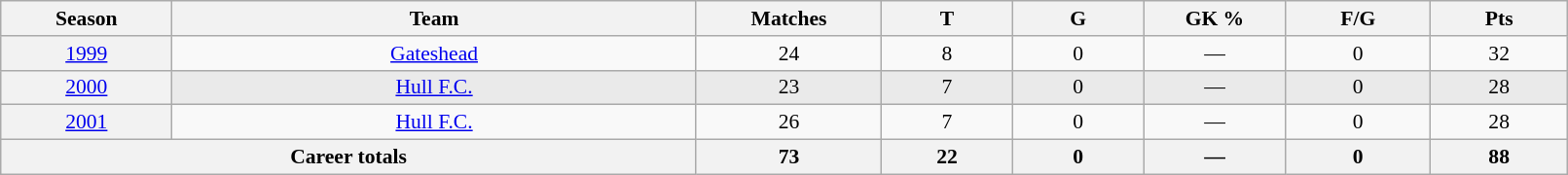<table class="wikitable sortable"  style="font-size:90%; text-align:center; width:85%;">
<tr>
<th width=2%>Season</th>
<th width=8%>Team</th>
<th width=2%>Matches</th>
<th width=2%>T</th>
<th width=2%>G</th>
<th width=2%>GK %</th>
<th width=2%>F/G</th>
<th width=2%>Pts</th>
</tr>
<tr>
<th scope="row" style="text-align:center; font-weight:normal"><a href='#'>1999</a></th>
<td style="text-align:center;"> <a href='#'>Gateshead</a></td>
<td>24</td>
<td>8</td>
<td>0</td>
<td>—</td>
<td>0</td>
<td>32</td>
</tr>
<tr style="background-color: #EAEAEA">
<th scope="row" style="text-align:center; font-weight:normal"><a href='#'>2000</a></th>
<td style="text-align:center;"> <a href='#'>Hull F.C.</a></td>
<td>23</td>
<td>7</td>
<td>0</td>
<td>—</td>
<td>0</td>
<td>28</td>
</tr>
<tr>
<th scope="row" style="text-align:center; font-weight:normal"><a href='#'>2001</a></th>
<td style="text-align:center;"> <a href='#'>Hull F.C.</a></td>
<td>26</td>
<td>7</td>
<td>0</td>
<td>—</td>
<td>0</td>
<td>28</td>
</tr>
<tr class="sortbottom">
<th colspan=2>Career totals</th>
<th>73</th>
<th>22</th>
<th>0</th>
<th>—</th>
<th>0</th>
<th>88</th>
</tr>
</table>
